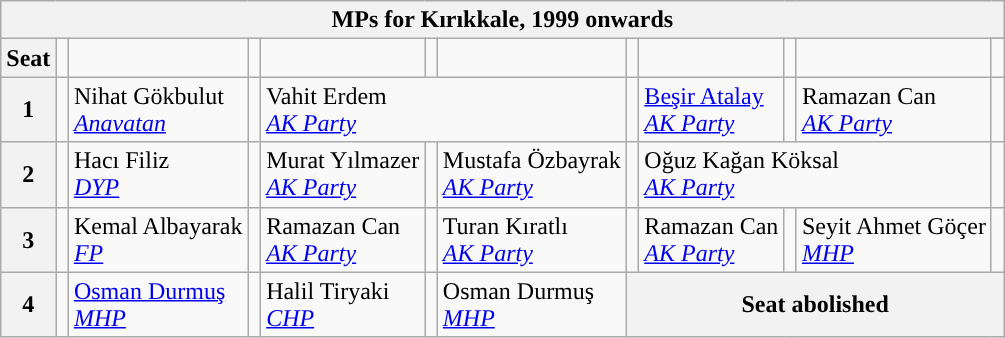<table class="wikitable">
<tr>
<th colspan = 12>MPs for Kırıkkale, 1999 onwards</th>
</tr>
<tr>
<th rowspan = 2>Seat</th>
<td rowspan="2" style="width:1px;"></td>
<td rowspan = 2></td>
<td rowspan="2" style="width:1px;"></td>
<td rowspan = 2></td>
<td rowspan="2" style="width:1px;"></td>
<td rowspan = 2></td>
<td rowspan="2" style="width:1px;"></td>
<td rowspan = 2></td>
<td rowspan="2" style="width:1px;"></td>
<td rowspan = 2></td>
</tr>
<tr>
<td></td>
</tr>
<tr>
<th>1</th>
<td width=1px style="background-color: "></td>
<td colspan = 1>Nihat Gökbulut<br><em><a href='#'>Anavatan</a></em></td>
<td width=1px style="background-color: "></td>
<td colspan = 3>Vahit Erdem<br><em><a href='#'>AK Party</a></em></td>
<td width=1px style="background-color: "></td>
<td colspan = 1><a href='#'>Beşir Atalay</a><br><em><a href='#'>AK Party</a></em></td>
<td width=1px style="background-color: "></td>
<td colspan = 1>Ramazan Can<br><em><a href='#'>AK Party</a></em></td>
<td width=1px style="background-color: "></td>
</tr>
<tr>
<th>2</th>
<td width=1px style="background-color: "></td>
<td colspan = 1>Hacı Filiz<br><em><a href='#'>DYP</a></em></td>
<td width=1px style="background-color: "></td>
<td colspan = 1>Murat Yılmazer<br><em><a href='#'>AK Party</a></em></td>
<td width=1px style="background-color: "></td>
<td colspan = 1>Mustafa Özbayrak<br><em><a href='#'>AK Party</a></em></td>
<td width=1px style="background-color: "></td>
<td colspan = 3>Oğuz Kağan Köksal<br><em><a href='#'>AK Party</a></em></td>
<td width=1px style="background-color: "></td>
</tr>
<tr>
<th>3</th>
<td width=1px style="background-color: "></td>
<td colspan = 1>Kemal Albayarak<br><em><a href='#'>FP</a></em></td>
<td width=1px style="background-color: "></td>
<td colspan = 1>Ramazan Can<br><em><a href='#'>AK Party</a></em></td>
<td width=1px style="background-color: "></td>
<td colspan = 1>Turan Kıratlı<br><em><a href='#'>AK Party</a></em></td>
<td width=1px style="background-color: "></td>
<td colspan = 1>Ramazan Can<br><em><a href='#'>AK Party</a></em></td>
<td width=1px style="background-color: "></td>
<td colspan = 1>Seyit Ahmet Göçer<br><em><a href='#'>MHP</a></em></td>
<td width=1px style="background-color: "></td>
</tr>
<tr>
<th>4</th>
<td width=1px style="background-color: "></td>
<td colspan = 1><a href='#'>Osman Durmuş</a><br><em><a href='#'>MHP</a></em></td>
<td width=1px style="background-color: "></td>
<td colspan = 1>Halil Tiryaki<br><em><a href='#'>CHP</a></em></td>
<td width=1px style="background-color: "></td>
<td colspan = 1>Osman Durmuş<br><em><a href='#'>MHP</a></em></td>
<th colspan = 5>Seat abolished</th>
</tr>
</table>
